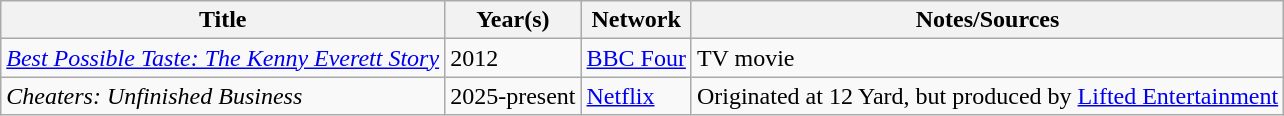<table class="wikitable sortable">
<tr>
<th>Title</th>
<th>Year(s)</th>
<th>Network</th>
<th>Notes/Sources</th>
</tr>
<tr>
<td><em><a href='#'>Best Possible Taste: The Kenny Everett Story</a></em></td>
<td>2012</td>
<td><a href='#'>BBC Four</a></td>
<td>TV movie</td>
</tr>
<tr>
<td><em>Cheaters: Unfinished Business</em></td>
<td>2025-present</td>
<td><a href='#'>Netflix</a></td>
<td>Originated at 12 Yard, but produced by <a href='#'>Lifted Entertainment</a></td>
</tr>
</table>
